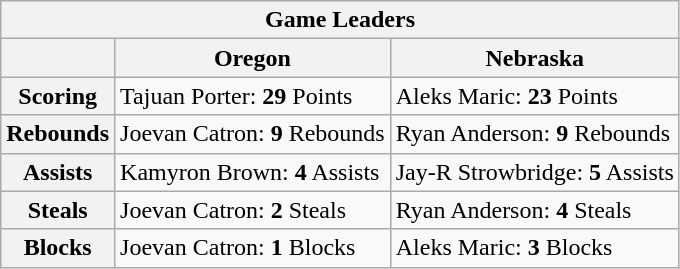<table class="wikitable">
<tr>
<th colspan=3>Game Leaders</th>
</tr>
<tr>
<th></th>
<th>Oregon</th>
<th>Nebraska</th>
</tr>
<tr>
<th>Scoring</th>
<td>Tajuan Porter: <strong>29</strong> Points</td>
<td>Aleks Maric: <strong>23</strong> Points</td>
</tr>
<tr>
<th>Rebounds</th>
<td>Joevan Catron: <strong>9</strong> Rebounds</td>
<td>Ryan Anderson: <strong>9</strong> Rebounds</td>
</tr>
<tr>
<th>Assists</th>
<td>Kamyron Brown: <strong>4</strong> Assists</td>
<td>Jay-R Strowbridge: <strong>5</strong> Assists</td>
</tr>
<tr>
<th>Steals</th>
<td>Joevan Catron: <strong>2</strong> Steals</td>
<td>Ryan Anderson: <strong>4</strong> Steals</td>
</tr>
<tr>
<th>Blocks</th>
<td>Joevan Catron: <strong>1</strong> Blocks</td>
<td>Aleks Maric: <strong>3</strong> Blocks</td>
</tr>
</table>
